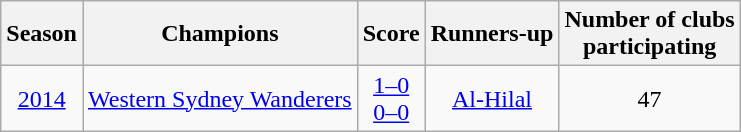<table class="wikitable">
<tr>
<th>Season</th>
<th>Champions</th>
<th>Score</th>
<th>Runners-up</th>
<th>Number of clubs<br>participating</th>
</tr>
<tr>
<td align=center><a href='#'>2014</a></td>
<td align=center><a href='#'>Western Sydney Wanderers</a></td>
<td align=center><a href='#'>1–0<br>0–0</a></td>
<td align=center> <a href='#'>Al-Hilal</a></td>
<td align=center>47</td>
</tr>
</table>
